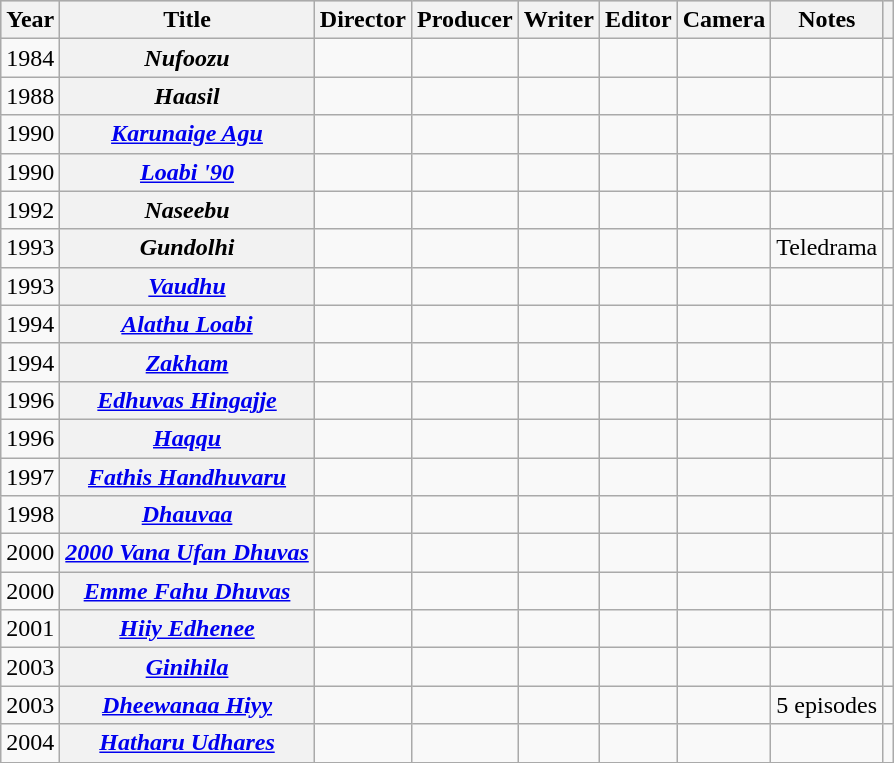<table class="wikitable sortable plainrowheaders">
<tr style="background:#ccc; text-align:center;">
<th scope="col">Year</th>
<th scope="col">Title</th>
<th scope="col">Director</th>
<th scope="col">Producer</th>
<th scope="col">Writer</th>
<th scope="col">Editor</th>
<th scope="col">Camera</th>
<th scope="col">Notes</th>
<th scope="col" class="unsortable"></th>
</tr>
<tr>
<td>1984</td>
<th scope="row"><em>Nufoozu</em></th>
<td></td>
<td></td>
<td></td>
<td></td>
<td></td>
<td></td>
<td style="text-align: center;"></td>
</tr>
<tr>
<td>1988</td>
<th scope="row"><em>Haasil</em></th>
<td></td>
<td></td>
<td></td>
<td></td>
<td></td>
<td></td>
<td style="text-align: center;"></td>
</tr>
<tr>
<td>1990</td>
<th scope="row"><em><a href='#'>Karunaige Agu</a></em></th>
<td></td>
<td></td>
<td></td>
<td></td>
<td></td>
<td></td>
<td style="text-align: center;"></td>
</tr>
<tr>
<td>1990</td>
<th scope="row"><em><a href='#'>Loabi '90</a></em></th>
<td></td>
<td></td>
<td></td>
<td></td>
<td></td>
<td></td>
<td style="text-align: center;"></td>
</tr>
<tr>
<td>1992</td>
<th scope="row"><em>Naseebu</em></th>
<td></td>
<td></td>
<td></td>
<td></td>
<td></td>
<td></td>
<td></td>
</tr>
<tr>
<td>1993</td>
<th scope="row"><em>Gundolhi</em></th>
<td></td>
<td></td>
<td></td>
<td></td>
<td></td>
<td>Teledrama</td>
<td style="text-align: center;"></td>
</tr>
<tr>
<td>1993</td>
<th scope="row"><em><a href='#'>Vaudhu</a></em></th>
<td></td>
<td></td>
<td></td>
<td></td>
<td></td>
<td></td>
<td style="text-align: center;"></td>
</tr>
<tr>
<td>1994</td>
<th scope="row"><em><a href='#'>Alathu Loabi</a></em></th>
<td></td>
<td></td>
<td></td>
<td></td>
<td></td>
<td></td>
<td></td>
</tr>
<tr>
<td>1994</td>
<th scope="row"><em><a href='#'>Zakham</a></em></th>
<td></td>
<td></td>
<td></td>
<td></td>
<td></td>
<td></td>
<td style="text-align: center;"></td>
</tr>
<tr>
<td>1996</td>
<th scope="row"><em><a href='#'>Edhuvas Hingajje</a></em></th>
<td></td>
<td></td>
<td></td>
<td></td>
<td></td>
<td></td>
<td style="text-align: center;"></td>
</tr>
<tr>
<td>1996</td>
<th scope="row"><em><a href='#'>Haqqu</a></em></th>
<td></td>
<td></td>
<td></td>
<td></td>
<td></td>
<td></td>
<td style="text-align: center;"></td>
</tr>
<tr>
<td>1997</td>
<th scope="row"><em><a href='#'>Fathis Handhuvaru</a></em></th>
<td></td>
<td></td>
<td></td>
<td></td>
<td></td>
<td></td>
<td style="text-align: center;"></td>
</tr>
<tr>
<td>1998</td>
<th scope="row"><em><a href='#'>Dhauvaa</a></em></th>
<td></td>
<td></td>
<td></td>
<td></td>
<td></td>
<td></td>
<td style="text-align: center;"></td>
</tr>
<tr>
<td>2000</td>
<th scope="row"><em><a href='#'>2000 Vana Ufan Dhuvas</a></em></th>
<td></td>
<td></td>
<td></td>
<td></td>
<td></td>
<td></td>
<td style="text-align: center;"></td>
</tr>
<tr>
<td>2000</td>
<th scope="row"><em><a href='#'>Emme Fahu Dhuvas</a></em></th>
<td></td>
<td></td>
<td></td>
<td></td>
<td></td>
<td></td>
<td style="text-align: center;"></td>
</tr>
<tr>
<td>2001</td>
<th scope="row"><em><a href='#'>Hiiy Edhenee</a></em></th>
<td></td>
<td></td>
<td></td>
<td></td>
<td></td>
<td></td>
<td style="text-align: center;"></td>
</tr>
<tr>
<td>2003</td>
<th scope="row"><em><a href='#'>Ginihila</a></em></th>
<td></td>
<td></td>
<td></td>
<td></td>
<td></td>
<td></td>
<td style="text-align: center;"></td>
</tr>
<tr>
<td>2003</td>
<th scope="row"><em><a href='#'>Dheewanaa Hiyy</a></em></th>
<td></td>
<td></td>
<td></td>
<td></td>
<td></td>
<td>5 episodes</td>
<td style="text-align: center;"></td>
</tr>
<tr>
<td>2004</td>
<th scope="row"><em><a href='#'>Hatharu Udhares</a></em></th>
<td></td>
<td></td>
<td></td>
<td></td>
<td></td>
<td></td>
<td style="text-align: center;"></td>
</tr>
<tr>
</tr>
</table>
